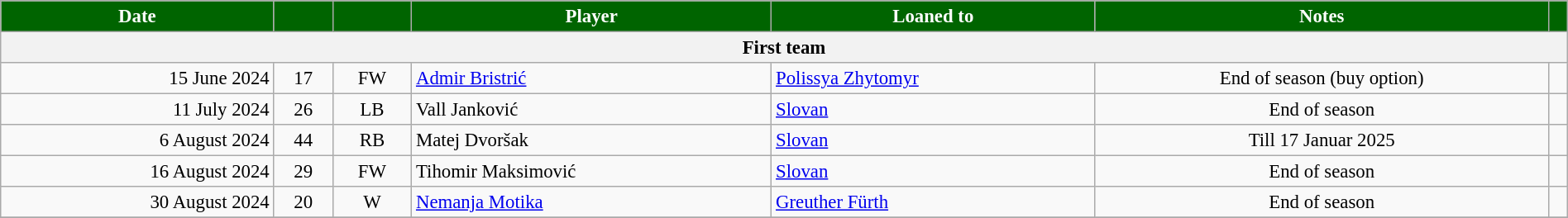<table class="wikitable sortable" style="text-align:center; font-size:95%; width:100%;">
<tr>
<th style="background-color:darkgreen; color:#ffffff;">Date</th>
<th style="background-color:darkgreen; color:#ffffff;"></th>
<th style="background-color:darkgreen; color:#ffffff;"></th>
<th style="background-color:darkgreen; color:#ffffff;">Player</th>
<th style="background-color:darkgreen; color:#ffffff;">Loaned to</th>
<th style="background-color:darkgreen; color:#ffffff;">Notes</th>
<th style="background-color:darkgreen; color:#ffffff;" class="unsortable"></th>
</tr>
<tr>
<th colspan="7">First team</th>
</tr>
<tr>
<td style="text-align:right;">15 June 2024</td>
<td>17</td>
<td>FW</td>
<td style="text-align:left;" data-sort-value="Bristrić"> <a href='#'>Admir Bristrić</a></td>
<td style="text-align:left;"> <a href='#'>Polissya Zhytomyr</a></td>
<td>End of season (buy option)</td>
<td></td>
</tr>
<tr>
<td style="text-align:right;">11 July 2024</td>
<td>26</td>
<td>LB</td>
<td style="text-align:left;" data-sort-value="Janković"> Vall Janković</td>
<td style="text-align:left;"> <a href='#'>Slovan</a></td>
<td>End of season</td>
<td></td>
</tr>
<tr>
<td style="text-align:right;">6 August 2024</td>
<td>44</td>
<td>RB</td>
<td style="text-align:left;" data-sort-value="Dvoršak"> Matej Dvoršak</td>
<td style="text-align:left;"> <a href='#'>Slovan</a></td>
<td>Till 17 Januar 2025</td>
<td></td>
</tr>
<tr>
<td style="text-align:right;">16 August 2024</td>
<td>29</td>
<td>FW</td>
<td style="text-align:left;" data-sort-value="Maksimović"> Tihomir Maksimović</td>
<td style="text-align:left;"> <a href='#'>Slovan</a></td>
<td>End of season</td>
<td></td>
</tr>
<tr>
<td style="text-align:right;">30 August 2024</td>
<td>20</td>
<td>W</td>
<td style="text-align:left;" data-sort-value="Motika"> <a href='#'>Nemanja Motika</a></td>
<td style="text-align:left;"> <a href='#'>Greuther Fürth</a></td>
<td>End of season</td>
<td></td>
</tr>
<tr>
</tr>
</table>
